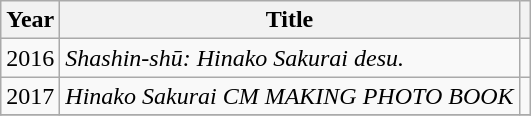<table class="wikitable">
<tr>
<th>Year</th>
<th>Title</th>
<th></th>
</tr>
<tr>
<td>2016</td>
<td><em>Shashin-shū: Hinako Sakurai desu.</em></td>
<td></td>
</tr>
<tr>
<td>2017</td>
<td><em>Hinako Sakurai CM MAKING PHOTO BOOK</em></td>
<td></td>
</tr>
<tr>
</tr>
</table>
